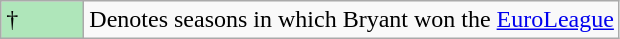<table class="wikitable">
<tr>
<td style="background:#AFE6BA; width:3em;">†</td>
<td>Denotes seasons in which Bryant won the <a href='#'>EuroLeague</a></td>
</tr>
</table>
